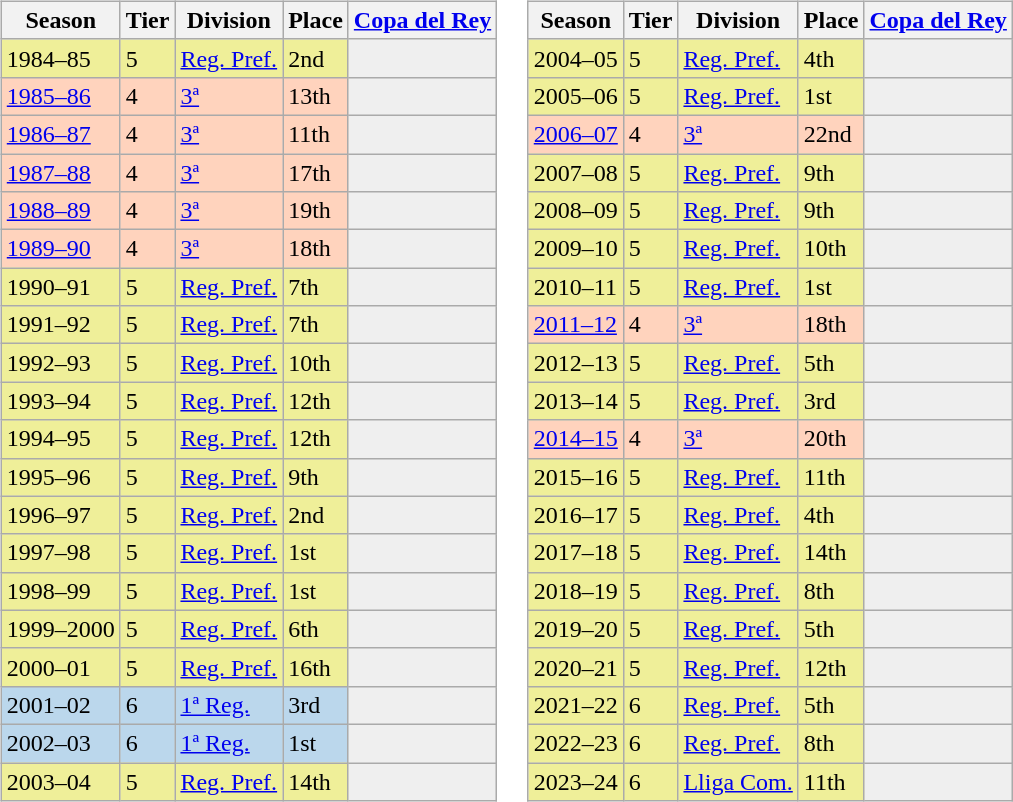<table>
<tr>
<td valign="top" width=0%><br><table class="wikitable">
<tr style="background:#f0f6fa;">
<th>Season</th>
<th>Tier</th>
<th>Division</th>
<th>Place</th>
<th><a href='#'>Copa del Rey</a></th>
</tr>
<tr>
<td style="background:#EFEF99;">1984–85</td>
<td style="background:#EFEF99;">5</td>
<td style="background:#EFEF99;"><a href='#'>Reg. Pref.</a></td>
<td style="background:#EFEF99;">2nd</td>
<th style="background:#efefef;"></th>
</tr>
<tr>
<td style="background:#FFD3BD;"><a href='#'>1985–86</a></td>
<td style="background:#FFD3BD;">4</td>
<td style="background:#FFD3BD;"><a href='#'>3ª</a></td>
<td style="background:#FFD3BD;">13th</td>
<th style="background:#efefef;"></th>
</tr>
<tr>
<td style="background:#FFD3BD;"><a href='#'>1986–87</a></td>
<td style="background:#FFD3BD;">4</td>
<td style="background:#FFD3BD;"><a href='#'>3ª</a></td>
<td style="background:#FFD3BD;">11th</td>
<th style="background:#efefef;"></th>
</tr>
<tr>
<td style="background:#FFD3BD;"><a href='#'>1987–88</a></td>
<td style="background:#FFD3BD;">4</td>
<td style="background:#FFD3BD;"><a href='#'>3ª</a></td>
<td style="background:#FFD3BD;">17th</td>
<th style="background:#efefef;"></th>
</tr>
<tr>
<td style="background:#FFD3BD;"><a href='#'>1988–89</a></td>
<td style="background:#FFD3BD;">4</td>
<td style="background:#FFD3BD;"><a href='#'>3ª</a></td>
<td style="background:#FFD3BD;">19th</td>
<th style="background:#efefef;"></th>
</tr>
<tr>
<td style="background:#FFD3BD;"><a href='#'>1989–90</a></td>
<td style="background:#FFD3BD;">4</td>
<td style="background:#FFD3BD;"><a href='#'>3ª</a></td>
<td style="background:#FFD3BD;">18th</td>
<th style="background:#efefef;"></th>
</tr>
<tr>
<td style="background:#EFEF99;">1990–91</td>
<td style="background:#EFEF99;">5</td>
<td style="background:#EFEF99;"><a href='#'>Reg. Pref.</a></td>
<td style="background:#EFEF99;">7th</td>
<th style="background:#efefef;"></th>
</tr>
<tr>
<td style="background:#EFEF99;">1991–92</td>
<td style="background:#EFEF99;">5</td>
<td style="background:#EFEF99;"><a href='#'>Reg. Pref.</a></td>
<td style="background:#EFEF99;">7th</td>
<th style="background:#efefef;"></th>
</tr>
<tr>
<td style="background:#EFEF99;">1992–93</td>
<td style="background:#EFEF99;">5</td>
<td style="background:#EFEF99;"><a href='#'>Reg. Pref.</a></td>
<td style="background:#EFEF99;">10th</td>
<th style="background:#efefef;"></th>
</tr>
<tr>
<td style="background:#EFEF99;">1993–94</td>
<td style="background:#EFEF99;">5</td>
<td style="background:#EFEF99;"><a href='#'>Reg. Pref.</a></td>
<td style="background:#EFEF99;">12th</td>
<th style="background:#efefef;"></th>
</tr>
<tr>
<td style="background:#EFEF99;">1994–95</td>
<td style="background:#EFEF99;">5</td>
<td style="background:#EFEF99;"><a href='#'>Reg. Pref.</a></td>
<td style="background:#EFEF99;">12th</td>
<th style="background:#efefef;"></th>
</tr>
<tr>
<td style="background:#EFEF99;">1995–96</td>
<td style="background:#EFEF99;">5</td>
<td style="background:#EFEF99;"><a href='#'>Reg. Pref.</a></td>
<td style="background:#EFEF99;">9th</td>
<th style="background:#efefef;"></th>
</tr>
<tr>
<td style="background:#EFEF99;">1996–97</td>
<td style="background:#EFEF99;">5</td>
<td style="background:#EFEF99;"><a href='#'>Reg. Pref.</a></td>
<td style="background:#EFEF99;">2nd</td>
<th style="background:#efefef;"></th>
</tr>
<tr>
<td style="background:#EFEF99;">1997–98</td>
<td style="background:#EFEF99;">5</td>
<td style="background:#EFEF99;"><a href='#'>Reg. Pref.</a></td>
<td style="background:#EFEF99;">1st</td>
<th style="background:#efefef;"></th>
</tr>
<tr>
<td style="background:#EFEF99;">1998–99</td>
<td style="background:#EFEF99;">5</td>
<td style="background:#EFEF99;"><a href='#'>Reg. Pref.</a></td>
<td style="background:#EFEF99;">1st</td>
<th style="background:#efefef;"></th>
</tr>
<tr>
<td style="background:#EFEF99;">1999–2000</td>
<td style="background:#EFEF99;">5</td>
<td style="background:#EFEF99;"><a href='#'>Reg. Pref.</a></td>
<td style="background:#EFEF99;">6th</td>
<th style="background:#efefef;"></th>
</tr>
<tr>
<td style="background:#EFEF99;">2000–01</td>
<td style="background:#EFEF99;">5</td>
<td style="background:#EFEF99;"><a href='#'>Reg. Pref.</a></td>
<td style="background:#EFEF99;">16th</td>
<th style="background:#efefef;"></th>
</tr>
<tr>
<td style="background:#BBD7EC;">2001–02</td>
<td style="background:#BBD7EC;">6</td>
<td style="background:#BBD7EC;"><a href='#'>1ª Reg.</a></td>
<td style="background:#BBD7EC;">3rd</td>
<th style="background:#efefef;"></th>
</tr>
<tr>
<td style="background:#BBD7EC;">2002–03</td>
<td style="background:#BBD7EC;">6</td>
<td style="background:#BBD7EC;"><a href='#'>1ª Reg.</a></td>
<td style="background:#BBD7EC;">1st</td>
<th style="background:#efefef;"></th>
</tr>
<tr>
<td style="background:#EFEF99;">2003–04</td>
<td style="background:#EFEF99;">5</td>
<td style="background:#EFEF99;"><a href='#'>Reg. Pref.</a></td>
<td style="background:#EFEF99;">14th</td>
<th style="background:#efefef;"></th>
</tr>
</table>
</td>
<td valign="top" width=0%><br><table class="wikitable">
<tr style="background:#f0f6fa;">
<th>Season</th>
<th>Tier</th>
<th>Division</th>
<th>Place</th>
<th><a href='#'>Copa del Rey</a></th>
</tr>
<tr>
<td style="background:#EFEF99;">2004–05</td>
<td style="background:#EFEF99;">5</td>
<td style="background:#EFEF99;"><a href='#'>Reg. Pref.</a></td>
<td style="background:#EFEF99;">4th</td>
<th style="background:#efefef;"></th>
</tr>
<tr>
<td style="background:#EFEF99;">2005–06</td>
<td style="background:#EFEF99;">5</td>
<td style="background:#EFEF99;"><a href='#'>Reg. Pref.</a></td>
<td style="background:#EFEF99;">1st</td>
<th style="background:#efefef;"></th>
</tr>
<tr>
<td style="background:#FFD3BD;"><a href='#'>2006–07</a></td>
<td style="background:#FFD3BD;">4</td>
<td style="background:#FFD3BD;"><a href='#'>3ª</a></td>
<td style="background:#FFD3BD;">22nd</td>
<th style="background:#efefef;"></th>
</tr>
<tr>
<td style="background:#EFEF99;">2007–08</td>
<td style="background:#EFEF99;">5</td>
<td style="background:#EFEF99;"><a href='#'>Reg. Pref.</a></td>
<td style="background:#EFEF99;">9th</td>
<th style="background:#efefef;"></th>
</tr>
<tr>
<td style="background:#EFEF99;">2008–09</td>
<td style="background:#EFEF99;">5</td>
<td style="background:#EFEF99;"><a href='#'>Reg. Pref.</a></td>
<td style="background:#EFEF99;">9th</td>
<th style="background:#efefef;"></th>
</tr>
<tr>
<td style="background:#EFEF99;">2009–10</td>
<td style="background:#EFEF99;">5</td>
<td style="background:#EFEF99;"><a href='#'>Reg. Pref.</a></td>
<td style="background:#EFEF99;">10th</td>
<th style="background:#efefef;"></th>
</tr>
<tr>
<td style="background:#EFEF99;">2010–11</td>
<td style="background:#EFEF99;">5</td>
<td style="background:#EFEF99;"><a href='#'>Reg. Pref.</a></td>
<td style="background:#EFEF99;">1st</td>
<th style="background:#efefef;"></th>
</tr>
<tr>
<td style="background:#FFD3BD;"><a href='#'>2011–12</a></td>
<td style="background:#FFD3BD;">4</td>
<td style="background:#FFD3BD;"><a href='#'>3ª</a></td>
<td style="background:#FFD3BD;">18th</td>
<th style="background:#efefef;"></th>
</tr>
<tr>
<td style="background:#EFEF99;">2012–13</td>
<td style="background:#EFEF99;">5</td>
<td style="background:#EFEF99;"><a href='#'>Reg. Pref.</a></td>
<td style="background:#EFEF99;">5th</td>
<th style="background:#efefef;"></th>
</tr>
<tr>
<td style="background:#EFEF99;">2013–14</td>
<td style="background:#EFEF99;">5</td>
<td style="background:#EFEF99;"><a href='#'>Reg. Pref.</a></td>
<td style="background:#EFEF99;">3rd</td>
<th style="background:#efefef;"></th>
</tr>
<tr>
<td style="background:#FFD3BD;"><a href='#'>2014–15</a></td>
<td style="background:#FFD3BD;">4</td>
<td style="background:#FFD3BD;"><a href='#'>3ª</a></td>
<td style="background:#FFD3BD;">20th</td>
<th style="background:#efefef;"></th>
</tr>
<tr>
<td style="background:#EFEF99;">2015–16</td>
<td style="background:#EFEF99;">5</td>
<td style="background:#EFEF99;"><a href='#'>Reg. Pref.</a></td>
<td style="background:#EFEF99;">11th</td>
<th style="background:#efefef;"></th>
</tr>
<tr>
<td style="background:#EFEF99;">2016–17</td>
<td style="background:#EFEF99;">5</td>
<td style="background:#EFEF99;"><a href='#'>Reg. Pref.</a></td>
<td style="background:#EFEF99;">4th</td>
<th style="background:#efefef;"></th>
</tr>
<tr>
<td style="background:#EFEF99;">2017–18</td>
<td style="background:#EFEF99;">5</td>
<td style="background:#EFEF99;"><a href='#'>Reg. Pref.</a></td>
<td style="background:#EFEF99;">14th</td>
<th style="background:#efefef;"></th>
</tr>
<tr>
<td style="background:#EFEF99;">2018–19</td>
<td style="background:#EFEF99;">5</td>
<td style="background:#EFEF99;"><a href='#'>Reg. Pref.</a></td>
<td style="background:#EFEF99;">8th</td>
<th style="background:#efefef;"></th>
</tr>
<tr>
<td style="background:#EFEF99;">2019–20</td>
<td style="background:#EFEF99;">5</td>
<td style="background:#EFEF99;"><a href='#'>Reg. Pref.</a></td>
<td style="background:#EFEF99;">5th</td>
<th style="background:#efefef;"></th>
</tr>
<tr>
<td style="background:#EFEF99;">2020–21</td>
<td style="background:#EFEF99;">5</td>
<td style="background:#EFEF99;"><a href='#'>Reg. Pref.</a></td>
<td style="background:#EFEF99;">12th</td>
<th style="background:#efefef;"></th>
</tr>
<tr>
<td style="background:#EFEF99;">2021–22</td>
<td style="background:#EFEF99;">6</td>
<td style="background:#EFEF99;"><a href='#'>Reg. Pref.</a></td>
<td style="background:#EFEF99;">5th</td>
<th style="background:#efefef;"></th>
</tr>
<tr>
<td style="background:#EFEF99;">2022–23</td>
<td style="background:#EFEF99;">6</td>
<td style="background:#EFEF99;"><a href='#'>Reg. Pref.</a></td>
<td style="background:#EFEF99;">8th</td>
<th style="background:#efefef;"></th>
</tr>
<tr>
<td style="background:#EFEF99;">2023–24</td>
<td style="background:#EFEF99;">6</td>
<td style="background:#EFEF99;"><a href='#'>Lliga Com.</a></td>
<td style="background:#EFEF99;">11th</td>
<th style="background:#efefef;"></th>
</tr>
</table>
</td>
</tr>
</table>
